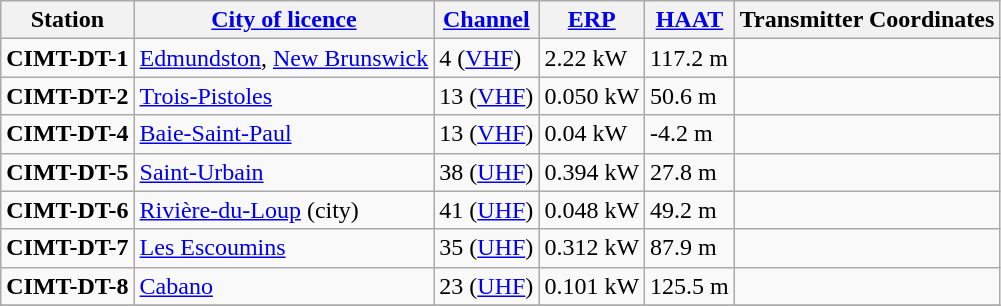<table class="wikitable">
<tr>
<th>Station</th>
<th><a href='#'>City of licence</a></th>
<th><a href='#'>Channel</a></th>
<th><a href='#'>ERP</a></th>
<th><a href='#'>HAAT</a></th>
<th>Transmitter Coordinates</th>
</tr>
<tr style="vertical-align: top; text-align: left;">
<td><strong>CIMT-DT-1</strong></td>
<td><a href='#'>Edmundston</a>, <a href='#'>New Brunswick</a><br></td>
<td>4 (<a href='#'>VHF</a>)</td>
<td>2.22 kW</td>
<td>117.2 m</td>
<td></td>
</tr>
<tr style="vertical-align: top; text-align: left;">
<td><strong>CIMT-DT-2</strong></td>
<td><a href='#'>Trois-Pistoles</a></td>
<td>13 (<a href='#'>VHF</a>)</td>
<td>0.050 kW</td>
<td>50.6 m</td>
<td></td>
</tr>
<tr style="vertical-align: top; text-align: left;">
<td><strong>CIMT-DT-4</strong></td>
<td><a href='#'>Baie-Saint-Paul</a></td>
<td>13 (<a href='#'>VHF</a>)</td>
<td>0.04 kW</td>
<td>-4.2 m</td>
<td></td>
</tr>
<tr style="vertical-align: top; text-align: left;">
<td><strong>CIMT-DT-5</strong></td>
<td><a href='#'>Saint-Urbain</a></td>
<td>38 (<a href='#'>UHF</a>)<br></td>
<td>0.394 kW</td>
<td>27.8 m</td>
<td></td>
</tr>
<tr style="vertical-align: top; text-align: left;">
<td><strong>CIMT-DT-6</strong></td>
<td><a href='#'>Rivière-du-Loup</a> (city)</td>
<td>41 (<a href='#'>UHF</a>)<br></td>
<td>0.048 kW</td>
<td>49.2 m</td>
<td></td>
</tr>
<tr style="vertical-align: top; text-align: left;">
<td><strong>CIMT-DT-7</strong></td>
<td><a href='#'>Les Escoumins</a></td>
<td>35 (<a href='#'>UHF</a>)</td>
<td>0.312 kW</td>
<td>87.9 m</td>
<td></td>
</tr>
<tr style="vertical-align: top; text-align: left;">
<td><strong>CIMT-DT-8</strong></td>
<td><a href='#'>Cabano</a></td>
<td>23 (<a href='#'>UHF</a>)</td>
<td>0.101 kW</td>
<td>125.5 m</td>
<td></td>
</tr>
<tr style="vertical-align: top; text-align: left;">
</tr>
</table>
